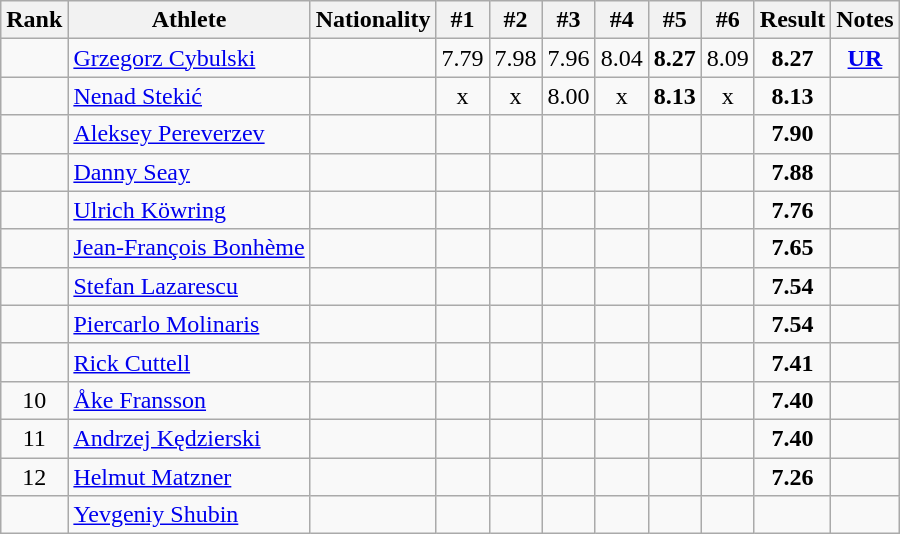<table class="wikitable sortable" style="text-align:center">
<tr>
<th>Rank</th>
<th>Athlete</th>
<th>Nationality</th>
<th>#1</th>
<th>#2</th>
<th>#3</th>
<th>#4</th>
<th>#5</th>
<th>#6</th>
<th>Result</th>
<th>Notes</th>
</tr>
<tr>
<td></td>
<td align=left><a href='#'>Grzegorz Cybulski</a></td>
<td align=left></td>
<td>7.79</td>
<td>7.98</td>
<td>7.96</td>
<td>8.04</td>
<td><strong>8.27</strong></td>
<td>8.09</td>
<td><strong>8.27</strong></td>
<td><strong><a href='#'>UR</a></strong></td>
</tr>
<tr>
<td></td>
<td align=left><a href='#'>Nenad Stekić</a></td>
<td align=left></td>
<td>x</td>
<td>x</td>
<td>8.00</td>
<td>x</td>
<td><strong>8.13</strong></td>
<td>x</td>
<td><strong>8.13</strong></td>
<td></td>
</tr>
<tr>
<td></td>
<td align=left><a href='#'>Aleksey Pereverzev</a></td>
<td align=left></td>
<td></td>
<td></td>
<td></td>
<td></td>
<td></td>
<td></td>
<td><strong>7.90</strong></td>
<td></td>
</tr>
<tr>
<td></td>
<td align=left><a href='#'>Danny Seay</a></td>
<td align=left></td>
<td></td>
<td></td>
<td></td>
<td></td>
<td></td>
<td></td>
<td><strong>7.88</strong></td>
<td></td>
</tr>
<tr>
<td></td>
<td align=left><a href='#'>Ulrich Köwring</a></td>
<td align=left></td>
<td></td>
<td></td>
<td></td>
<td></td>
<td></td>
<td></td>
<td><strong>7.76</strong></td>
<td></td>
</tr>
<tr>
<td></td>
<td align=left><a href='#'>Jean-François Bonhème</a></td>
<td align=left></td>
<td></td>
<td></td>
<td></td>
<td></td>
<td></td>
<td></td>
<td><strong>7.65</strong></td>
<td></td>
</tr>
<tr>
<td></td>
<td align=left><a href='#'>Stefan Lazarescu</a></td>
<td align=left></td>
<td></td>
<td></td>
<td></td>
<td></td>
<td></td>
<td></td>
<td><strong>7.54</strong></td>
<td></td>
</tr>
<tr>
<td></td>
<td align=left><a href='#'>Piercarlo Molinaris</a></td>
<td align=left></td>
<td></td>
<td></td>
<td></td>
<td></td>
<td></td>
<td></td>
<td><strong>7.54</strong></td>
<td></td>
</tr>
<tr>
<td></td>
<td align=left><a href='#'>Rick Cuttell</a></td>
<td align=left></td>
<td></td>
<td></td>
<td></td>
<td></td>
<td></td>
<td></td>
<td><strong>7.41</strong></td>
<td></td>
</tr>
<tr>
<td>10</td>
<td align=left><a href='#'>Åke Fransson</a></td>
<td align=left></td>
<td></td>
<td></td>
<td></td>
<td></td>
<td></td>
<td></td>
<td><strong>7.40</strong></td>
<td></td>
</tr>
<tr>
<td>11</td>
<td align=left><a href='#'>Andrzej Kędzierski</a></td>
<td align=left></td>
<td></td>
<td></td>
<td></td>
<td></td>
<td></td>
<td></td>
<td><strong>7.40</strong></td>
<td></td>
</tr>
<tr>
<td>12</td>
<td align=left><a href='#'>Helmut Matzner</a></td>
<td align=left></td>
<td></td>
<td></td>
<td></td>
<td></td>
<td></td>
<td></td>
<td><strong>7.26</strong></td>
<td></td>
</tr>
<tr>
<td></td>
<td align=left><a href='#'>Yevgeniy Shubin</a></td>
<td align=left></td>
<td></td>
<td></td>
<td></td>
<td></td>
<td></td>
<td></td>
<td></td>
<td></td>
</tr>
</table>
